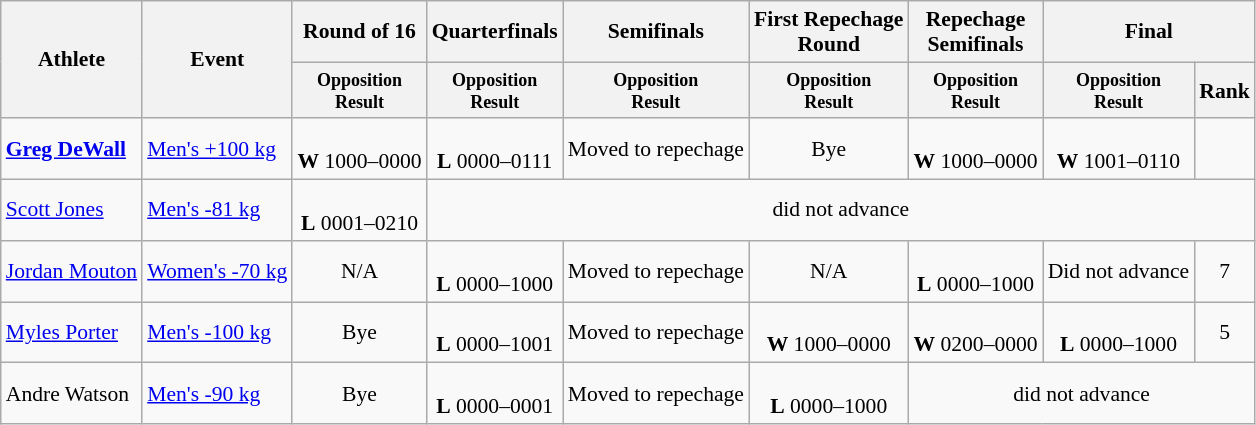<table class="wikitable" style="font-size:90%">
<tr>
<th rowspan="2">Athlete</th>
<th rowspan="2">Event</th>
<th>Round of 16</th>
<th>Quarterfinals</th>
<th>Semifinals</th>
<th>First Repechage <br>Round</th>
<th>Repechage <br>Semifinals</th>
<th colspan="2">Final</th>
</tr>
<tr>
<th style="line-height:1em"><small>Opposition<br>Result</small></th>
<th style="line-height:1em"><small>Opposition<br>Result</small></th>
<th style="line-height:1em"><small>Opposition<br>Result</small></th>
<th style="line-height:1em"><small>Opposition<br>Result</small></th>
<th style="line-height:1em"><small>Opposition<br>Result</small></th>
<th style="line-height:1em"><small>Opposition<br>Result</small></th>
<th style="line-height:1em">Rank</th>
</tr>
<tr>
<td><strong><a href='#'>Greg DeWall</a></strong></td>
<td><a href='#'>Men's +100 kg</a></td>
<td align="center"> <br> <strong>W</strong> 1000–0000</td>
<td align="center"> <br> <strong>L</strong> 0000–0111</td>
<td align="center">Moved to repechage</td>
<td align="center">Bye</td>
<td align="center"> <br> <strong>W</strong> 1000–0000</td>
<td align="center"> <br> <strong>W</strong> 1001–0110</td>
<td align="center"></td>
</tr>
<tr>
<td><a href='#'>Scott Jones</a></td>
<td><a href='#'>Men's -81 kg</a></td>
<td align="center"> <br> <strong>L</strong> 0001–0210</td>
<td align="center" colspan="6">did not advance</td>
</tr>
<tr>
<td><a href='#'>Jordan Mouton</a></td>
<td><a href='#'>Women's -70 kg</a></td>
<td align="center">N/A</td>
<td align="center"> <br> <strong>L</strong> 0000–1000</td>
<td align="center">Moved to repechage</td>
<td align="center">N/A</td>
<td align="center"> <br> <strong>L</strong> 0000–1000</td>
<td align="center">Did not advance</td>
<td align="center">7</td>
</tr>
<tr>
<td><a href='#'>Myles Porter</a></td>
<td><a href='#'>Men's -100 kg</a></td>
<td align="center">Bye</td>
<td align="center"> <br> <strong>L</strong> 0000–1001</td>
<td align="center">Moved to repechage</td>
<td align="center"> <br> <strong>W</strong> 1000–0000</td>
<td align="center"> <br> <strong>W</strong> 0200–0000</td>
<td align="center"> <br> <strong>L</strong> 0000–1000</td>
<td align="center">5</td>
</tr>
<tr>
<td>Andre Watson</td>
<td><a href='#'>Men's -90 kg</a></td>
<td align="center">Bye</td>
<td align="center"> <br> <strong>L</strong> 0000–0001</td>
<td align="center">Moved to repechage</td>
<td align="center"> <br> <strong>L</strong> 0000–1000</td>
<td align="center" colspan="3">did not advance</td>
</tr>
</table>
